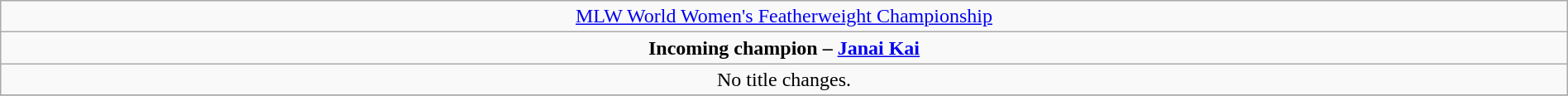<table class="wikitable" style="text-align:center; width:100%;">
<tr>
<td colspan="4" style="text-align: center;"><a href='#'>MLW World Women's Featherweight Championship</a></td>
</tr>
<tr>
<td colspan="4" style="text-align: center;"><strong>Incoming champion – <a href='#'>Janai Kai</a></strong></td>
</tr>
<tr>
<td>No title changes.</td>
</tr>
<tr>
</tr>
</table>
